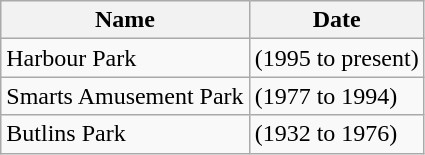<table class="wikitable" border="1">
<tr>
<th>Name</th>
<th>Date</th>
</tr>
<tr>
<td>Harbour Park</td>
<td>(1995 to present)</td>
</tr>
<tr>
<td>Smarts Amusement Park</td>
<td>(1977 to 1994)</td>
</tr>
<tr>
<td>Butlins Park</td>
<td>(1932 to 1976)</td>
</tr>
</table>
